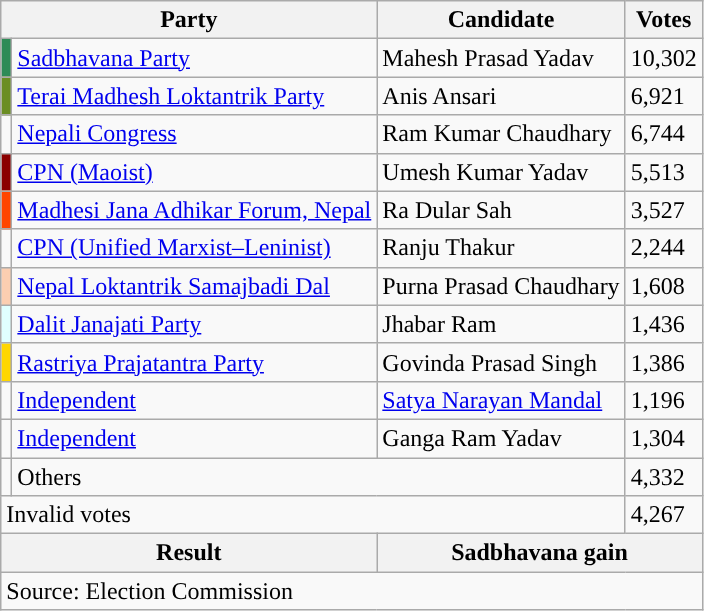<table class="wikitable">
<tr>
<th colspan="2">Party</th>
<th>Candidate</th>
<th>Votes</th>
</tr>
<tr>
<td style="background-color:seagreen"></td>
<td><a href='#'>Sadbhavana Party</a></td>
<td>Mahesh Prasad Yadav</td>
<td>10,302</td>
</tr>
<tr>
<td style="background-color:olivedrab"></td>
<td><a href='#'>Terai Madhesh Loktantrik Party</a></td>
<td>Anis Ansari</td>
<td>6,921</td>
</tr>
<tr>
<td style="background-color:"></td>
<td><a href='#'>Nepali Congress</a></td>
<td>Ram Kumar Chaudhary</td>
<td>6,744</td>
</tr>
<tr>
<td style="background-color:darkred"></td>
<td><a href='#'>CPN (Maoist)</a></td>
<td>Umesh Kumar Yadav</td>
<td>5,513</td>
</tr>
<tr>
<td style="background-color:orangered"></td>
<td><a href='#'>Madhesi Jana Adhikar Forum, Nepal</a></td>
<td>Ra Dular Sah</td>
<td>3,527</td>
</tr>
<tr>
<td style="background-color:"></td>
<td><a href='#'>CPN (Unified Marxist–Leninist)</a></td>
<td>Ranju Thakur</td>
<td>2,244</td>
</tr>
<tr>
<td style="background-color:#fbceb1"></td>
<td><a href='#'>Nepal Loktantrik Samajbadi Dal</a></td>
<td>Purna Prasad Chaudhary</td>
<td>1,608</td>
</tr>
<tr>
<td style="background-color:#e0ffff"></td>
<td><a href='#'>Dalit Janajati Party</a></td>
<td>Jhabar Ram</td>
<td>1,436</td>
</tr>
<tr>
<td style="background-color:gold"></td>
<td><a href='#'>Rastriya Prajatantra Party</a></td>
<td>Govinda Prasad Singh</td>
<td>1,386</td>
</tr>
<tr>
<td style="background-color:"></td>
<td><a href='#'>Independent</a></td>
<td><a href='#'>Satya Narayan Mandal</a></td>
<td>1,196</td>
</tr>
<tr>
<td style="background-color:"></td>
<td><a href='#'>Independent</a></td>
<td>Ganga Ram Yadav</td>
<td>1,304</td>
</tr>
<tr>
<td></td>
<td colspan="2">Others</td>
<td>4,332</td>
</tr>
<tr>
<td colspan="3">Invalid votes</td>
<td>4,267</td>
</tr>
<tr>
<th colspan="2">Result</th>
<th colspan="2">Sadbhavana gain</th>
</tr>
<tr>
<td colspan="4">Source: Election Commission</td>
</tr>
</table>
